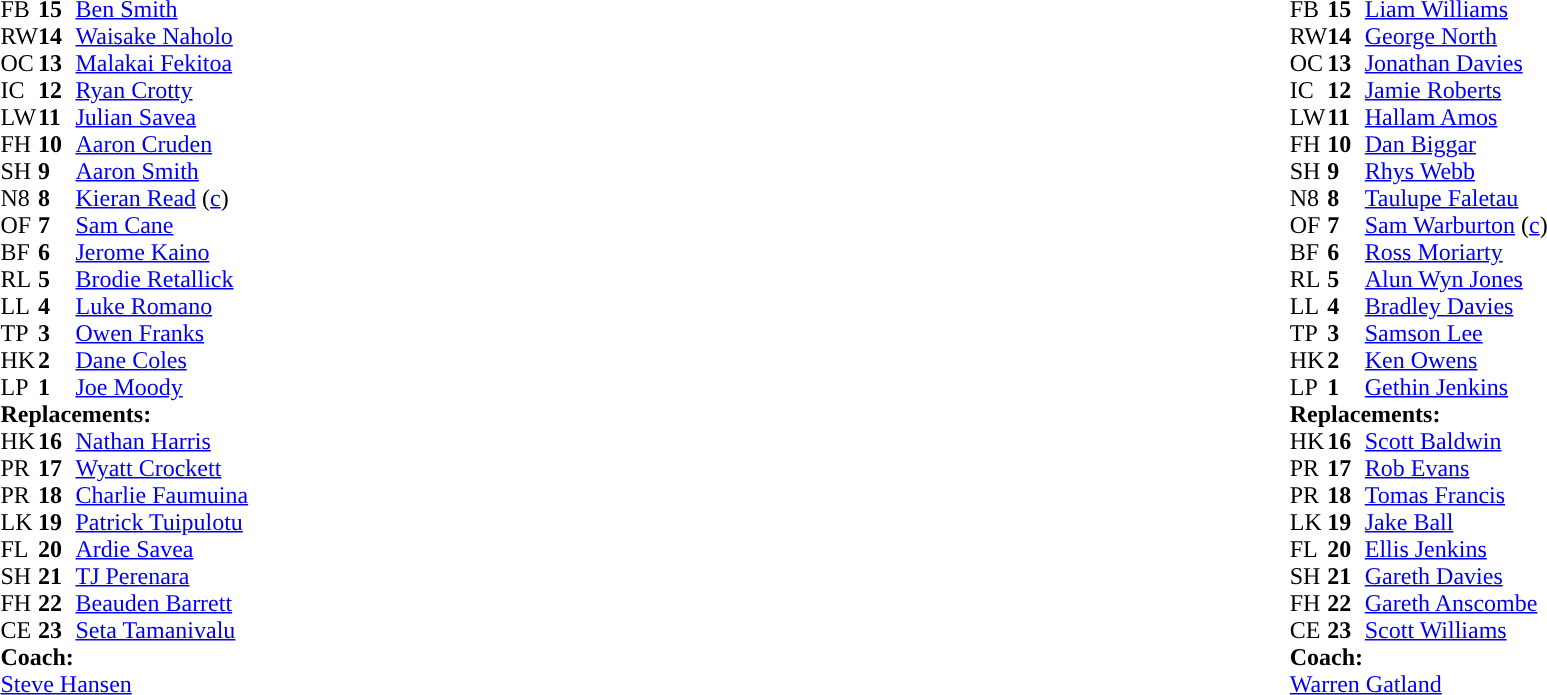<table style="width:100%">
<tr>
<td style="vertical-align:top;width:50%"><br><table cellspacing="0" cellpadding="0">
<tr>
<th width="25"></th>
<th width="25"></th>
</tr>
<tr>
<td>FB</td>
<td><strong>15</strong></td>
<td><a href='#'>Ben Smith</a></td>
</tr>
<tr>
<td>RW</td>
<td><strong>14</strong></td>
<td><a href='#'>Waisake Naholo</a></td>
</tr>
<tr>
<td>OC</td>
<td><strong>13</strong></td>
<td><a href='#'>Malakai Fekitoa</a></td>
<td></td>
<td></td>
</tr>
<tr>
<td>IC</td>
<td><strong>12</strong></td>
<td><a href='#'>Ryan Crotty</a></td>
</tr>
<tr>
<td>LW</td>
<td><strong>11</strong></td>
<td><a href='#'>Julian Savea</a></td>
<td></td>
<td></td>
</tr>
<tr>
<td>FH</td>
<td><strong>10</strong></td>
<td><a href='#'>Aaron Cruden</a></td>
</tr>
<tr>
<td>SH</td>
<td><strong>9</strong></td>
<td><a href='#'>Aaron Smith</a></td>
<td></td>
<td></td>
</tr>
<tr>
<td>N8</td>
<td><strong>8</strong></td>
<td><a href='#'>Kieran Read</a> (<a href='#'>c</a>)</td>
</tr>
<tr>
<td>OF</td>
<td><strong>7</strong></td>
<td><a href='#'>Sam Cane</a></td>
<td></td>
<td></td>
</tr>
<tr>
<td>BF</td>
<td><strong>6</strong></td>
<td><a href='#'>Jerome Kaino</a></td>
</tr>
<tr>
<td>RL</td>
<td><strong>5</strong></td>
<td><a href='#'>Brodie Retallick</a></td>
</tr>
<tr>
<td>LL</td>
<td><strong>4</strong></td>
<td><a href='#'>Luke Romano</a></td>
<td></td>
<td></td>
</tr>
<tr>
<td>TP</td>
<td><strong>3</strong></td>
<td><a href='#'>Owen Franks</a></td>
<td></td>
<td></td>
</tr>
<tr>
<td>HK</td>
<td><strong>2</strong></td>
<td><a href='#'>Dane Coles</a></td>
<td></td>
<td></td>
</tr>
<tr>
<td>LP</td>
<td><strong>1</strong></td>
<td><a href='#'>Joe Moody</a></td>
<td></td>
<td></td>
</tr>
<tr>
<td colspan=3><strong>Replacements:</strong></td>
</tr>
<tr>
<td>HK</td>
<td><strong>16</strong></td>
<td><a href='#'>Nathan Harris</a></td>
<td></td>
<td></td>
</tr>
<tr>
<td>PR</td>
<td><strong>17</strong></td>
<td><a href='#'>Wyatt Crockett</a></td>
<td></td>
<td></td>
</tr>
<tr>
<td>PR</td>
<td><strong>18</strong></td>
<td><a href='#'>Charlie Faumuina</a></td>
<td></td>
<td></td>
</tr>
<tr>
<td>LK</td>
<td><strong>19</strong></td>
<td><a href='#'>Patrick Tuipulotu</a></td>
<td></td>
<td></td>
</tr>
<tr>
<td>FL</td>
<td><strong>20</strong></td>
<td><a href='#'>Ardie Savea</a></td>
<td></td>
<td></td>
</tr>
<tr>
<td>SH</td>
<td><strong>21</strong></td>
<td><a href='#'>TJ Perenara</a></td>
<td></td>
<td></td>
</tr>
<tr>
<td>FH</td>
<td><strong>22</strong></td>
<td><a href='#'>Beauden Barrett</a></td>
<td></td>
<td></td>
</tr>
<tr>
<td>CE</td>
<td><strong>23</strong></td>
<td><a href='#'>Seta Tamanivalu</a></td>
<td></td>
<td></td>
</tr>
<tr>
<td colspan=3><strong>Coach:</strong></td>
</tr>
<tr>
<td colspan="4"> <a href='#'>Steve Hansen</a></td>
</tr>
</table>
</td>
<td style="vertical-align:top"></td>
<td style="vertical-align:top;width:50%"><br><table cellspacing="0" cellpadding="0" style="margin:auto">
<tr>
<th width="25"></th>
<th width="25"></th>
</tr>
<tr>
<td>FB</td>
<td><strong>15</strong></td>
<td><a href='#'>Liam Williams</a></td>
<td></td>
<td></td>
</tr>
<tr>
<td>RW</td>
<td><strong>14</strong></td>
<td><a href='#'>George North</a></td>
<td></td>
<td></td>
</tr>
<tr>
<td>OC</td>
<td><strong>13</strong></td>
<td><a href='#'>Jonathan Davies</a></td>
</tr>
<tr>
<td>IC</td>
<td><strong>12</strong></td>
<td><a href='#'>Jamie Roberts</a></td>
<td></td>
<td></td>
</tr>
<tr>
<td>LW</td>
<td><strong>11</strong></td>
<td><a href='#'>Hallam Amos</a></td>
</tr>
<tr>
<td>FH</td>
<td><strong>10</strong></td>
<td><a href='#'>Dan Biggar</a></td>
</tr>
<tr>
<td>SH</td>
<td><strong>9</strong></td>
<td><a href='#'>Rhys Webb</a></td>
<td></td>
<td></td>
</tr>
<tr>
<td>N8</td>
<td><strong>8</strong></td>
<td><a href='#'>Taulupe Faletau</a></td>
</tr>
<tr>
<td>OF</td>
<td><strong>7</strong></td>
<td><a href='#'>Sam Warburton</a> (<a href='#'>c</a>)</td>
<td></td>
<td></td>
</tr>
<tr>
<td>BF</td>
<td><strong>6</strong></td>
<td><a href='#'>Ross Moriarty</a></td>
</tr>
<tr>
<td>RL</td>
<td><strong>5</strong></td>
<td><a href='#'>Alun Wyn Jones</a></td>
<td></td>
<td></td>
<td></td>
</tr>
<tr>
<td>LL</td>
<td><strong>4</strong></td>
<td><a href='#'>Bradley Davies</a></td>
<td></td>
<td></td>
<td></td>
<td></td>
</tr>
<tr>
<td>TP</td>
<td><strong>3</strong></td>
<td><a href='#'>Samson Lee</a></td>
<td></td>
<td></td>
</tr>
<tr>
<td>HK</td>
<td><strong>2</strong></td>
<td><a href='#'>Ken Owens</a></td>
<td></td>
<td></td>
</tr>
<tr>
<td>LP</td>
<td><strong>1</strong></td>
<td><a href='#'>Gethin Jenkins</a></td>
<td></td>
<td></td>
</tr>
<tr>
<td colspan=3><strong>Replacements:</strong></td>
</tr>
<tr>
<td>HK</td>
<td><strong>16</strong></td>
<td><a href='#'>Scott Baldwin</a></td>
<td></td>
<td></td>
</tr>
<tr>
<td>PR</td>
<td><strong>17</strong></td>
<td><a href='#'>Rob Evans</a></td>
<td></td>
<td></td>
</tr>
<tr>
<td>PR</td>
<td><strong>18</strong></td>
<td><a href='#'>Tomas Francis</a></td>
<td></td>
<td></td>
</tr>
<tr>
<td>LK</td>
<td><strong>19</strong></td>
<td><a href='#'>Jake Ball</a></td>
<td></td>
<td></td>
<td></td>
<td></td>
</tr>
<tr>
<td>FL</td>
<td><strong>20</strong></td>
<td><a href='#'>Ellis Jenkins</a></td>
<td></td>
<td></td>
</tr>
<tr>
<td>SH</td>
<td><strong>21</strong></td>
<td><a href='#'>Gareth Davies</a></td>
<td></td>
<td></td>
</tr>
<tr>
<td>FH</td>
<td><strong>22</strong></td>
<td><a href='#'>Gareth Anscombe</a></td>
<td></td>
<td></td>
</tr>
<tr>
<td>CE</td>
<td><strong>23</strong></td>
<td><a href='#'>Scott Williams</a></td>
<td></td>
<td></td>
</tr>
<tr>
<td colspan=3><strong>Coach:</strong></td>
</tr>
<tr>
<td colspan="4"> <a href='#'>Warren Gatland</a></td>
</tr>
</table>
</td>
</tr>
</table>
